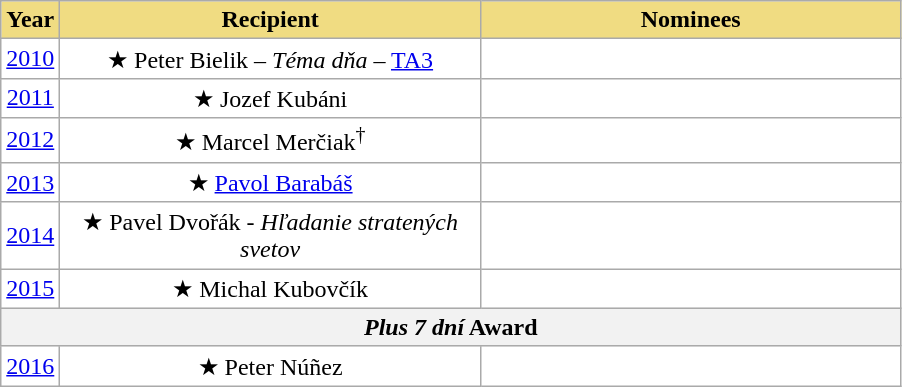<table class=wikitable sortable style="background:white; text-align:center">
<tr>
<th style=background:#F0DC82>Year</th>
<th style=background:#F0DC82 width=273>Recipient</th>
<th style=background:#F0DC82 width=273>Nominees</th>
</tr>
<tr>
<td><a href='#'>2010</a></td>
<td>★ Peter Bielik – <em>Téma dňa</em> – <a href='#'>TA3</a></td>
<td></td>
</tr>
<tr>
<td><a href='#'>2011</a></td>
<td>★ Jozef Kubáni</td>
<td></td>
</tr>
<tr>
<td><a href='#'>2012</a></td>
<td>★ Marcel Merčiak<sup>†</sup></td>
<td></td>
</tr>
<tr>
<td><a href='#'>2013</a></td>
<td>★ <a href='#'>Pavol Barabáš</a></td>
<td></td>
</tr>
<tr>
<td><a href='#'>2014</a></td>
<td>★ Pavel Dvořák - <em>Hľadanie stratených svetov</em></td>
<td></td>
</tr>
<tr>
<td><a href='#'>2015</a></td>
<td>★ Michal Kubovčík</td>
<td></td>
</tr>
<tr>
<th colspan=3><em>Plus 7 dní</em> Award</th>
</tr>
<tr>
<td><a href='#'>2016</a></td>
<td>★ Peter Núñez</td>
<td></td>
</tr>
</table>
